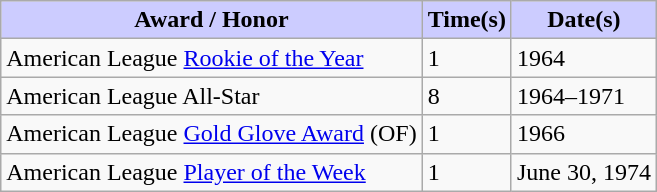<table class="wikitable sortable">
<tr>
<th style="background:#ccf;">Award / Honor</th>
<th style="background:#ccf;">Time(s)</th>
<th style="background:#ccf;">Date(s)</th>
</tr>
<tr>
<td>American League <a href='#'>Rookie of the Year</a></td>
<td>1</td>
<td>1964</td>
</tr>
<tr>
<td>American League All-Star</td>
<td>8</td>
<td>1964–1971</td>
</tr>
<tr>
<td>American League <a href='#'>Gold Glove Award</a> (OF)</td>
<td>1</td>
<td>1966</td>
</tr>
<tr>
<td>American League <a href='#'>Player of the Week</a></td>
<td>1</td>
<td>June 30, 1974</td>
</tr>
</table>
